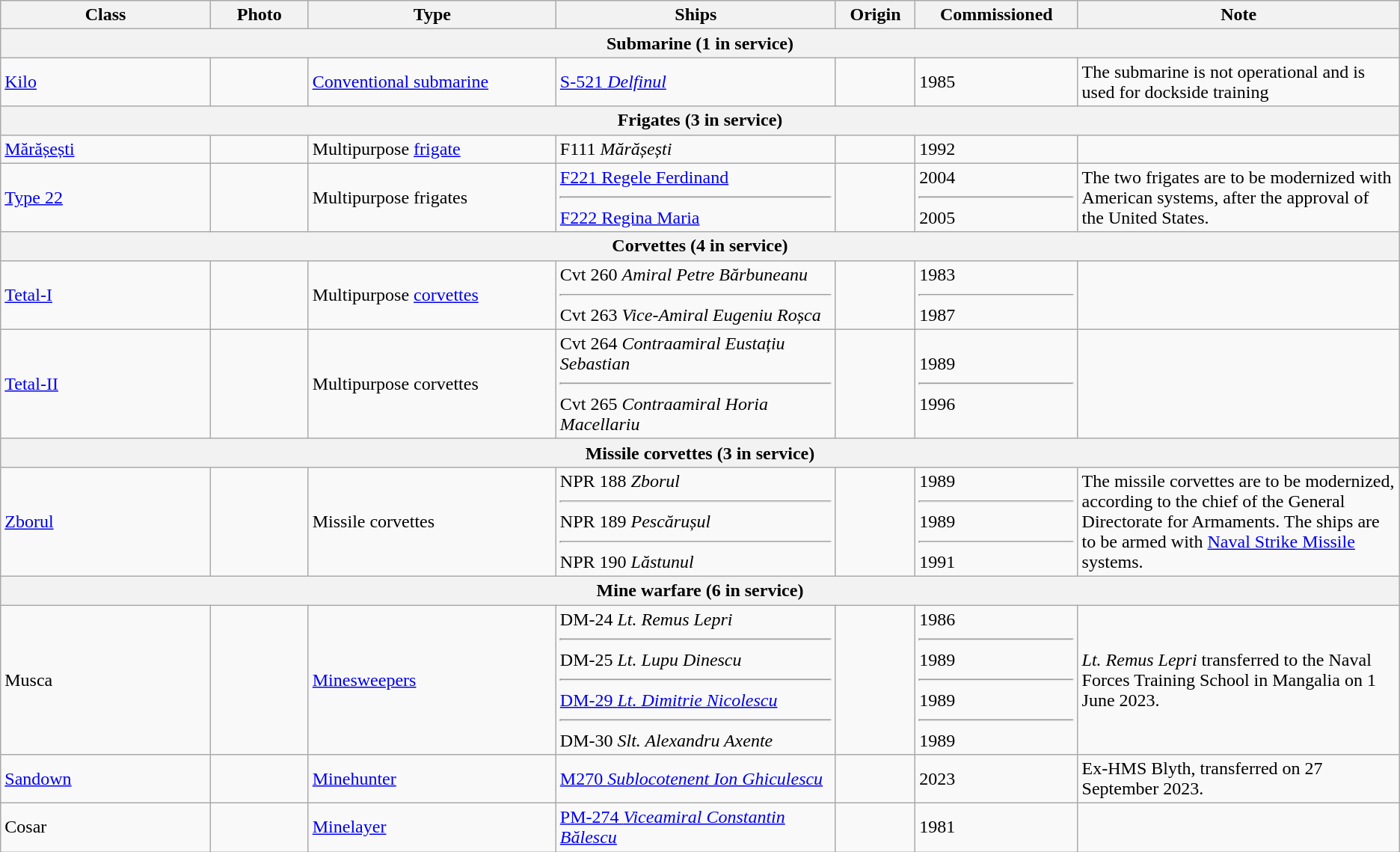<table class="wikitable">
<tr>
<th style="text-align:center; width:15%;">Class</th>
<th style="text-align:center; width:7%;">Photo</th>
<th style="text-align:center;">Type</th>
<th style="text-align:center; width:20%;">Ships</th>
<th style="text-align:center;">Origin</th>
<th style="text-align:center;">Commissioned</th>
<th style="text-align:center; width:23%;">Note</th>
</tr>
<tr>
<th colspan="7">Submarine (1 in service)</th>
</tr>
<tr>
<td><a href='#'>Kilo</a></td>
<td></td>
<td><a href='#'>Conventional submarine</a></td>
<td><a href='#'>S-521 <em>Delfinul</em></a></td>
<td></td>
<td>1985</td>
<td>The submarine is not operational and is used for dockside training</td>
</tr>
<tr>
<th colspan="7">Frigates (3 in service)</th>
</tr>
<tr>
<td><a href='#'>Mărășești</a></td>
<td></td>
<td>Multipurpose <a href='#'>frigate</a></td>
<td>F111 <em>Mărășești</em></td>
<td></td>
<td>1992</td>
<td></td>
</tr>
<tr>
<td><a href='#'>Type 22</a></td>
<td></td>
<td>Multipurpose frigates</td>
<td><a href='#'>F221 Regele Ferdinand</a> <hr> <a href='#'>F222 Regina Maria</a></td>
<td></td>
<td>2004 <hr> 2005</td>
<td>The two frigates are to be modernized with American systems, after the approval of the United States.</td>
</tr>
<tr>
<th colspan="7">Corvettes (4 in service)</th>
</tr>
<tr>
<td><a href='#'>Tetal-I</a></td>
<td></td>
<td>Multipurpose <a href='#'>corvettes</a></td>
<td>Cvt 260 <em>Amiral Petre Bărbuneanu</em> <hr> Cvt 263 <em>Vice-Amiral Eugeniu Roșca</em></td>
<td></td>
<td>1983 <hr> 1987</td>
<td></td>
</tr>
<tr>
<td><a href='#'>Tetal-II</a></td>
<td></td>
<td>Multipurpose corvettes</td>
<td>Cvt 264 <em>Contraamiral Eustațiu Sebastian</em> <hr> Cvt 265 <em>Contraamiral Horia Macellariu</em></td>
<td></td>
<td>1989 <hr> 1996</td>
<td></td>
</tr>
<tr>
<th colspan="7">Missile corvettes (3 in service)</th>
</tr>
<tr>
<td><a href='#'>Zborul</a></td>
<td></td>
<td>Missile corvettes</td>
<td>NPR 188 <em>Zborul</em> <hr> NPR 189 <em>Pescărușul</em> <hr> NPR 190 <em>Lăstunul</em></td>
<td></td>
<td>1989 <hr> 1989 <hr> 1991</td>
<td>The missile corvettes are to be modernized, according to the chief of the General Directorate for Armaments. The ships are to be armed with <a href='#'>Naval Strike Missile</a> systems.</td>
</tr>
<tr>
<th colspan="7">Mine warfare (6 in service)</th>
</tr>
<tr>
<td>Musca</td>
<td></td>
<td><a href='#'>Minesweepers</a></td>
<td>DM-24 <em>Lt. Remus Lepri</em> <hr> DM-25 <em>Lt. Lupu Dinescu</em> <hr> <a href='#'>DM-29 <em>Lt. Dimitrie Nicolescu</em></a> <hr> DM-30 <em>Slt. Alexandru Axente</em></td>
<td></td>
<td>1986 <hr> 1989 <hr> 1989 <hr> 1989</td>
<td><em>Lt. Remus Lepri</em> transferred to the Naval Forces Training School in Mangalia on 1 June 2023.</td>
</tr>
<tr>
<td><a href='#'>Sandown</a></td>
<td></td>
<td><a href='#'>Minehunter</a></td>
<td><a href='#'>M270 <em>Sublocotenent Ion Ghiculescu</em></a></td>
<td></td>
<td>2023</td>
<td>Ex-HMS Blyth, transferred on 27 September 2023.</td>
</tr>
<tr>
<td>Cosar</td>
<td></td>
<td><a href='#'>Minelayer</a></td>
<td><a href='#'>PM-274 <em>Viceamiral Constantin Bălescu</em></a></td>
<td></td>
<td>1981</td>
<td></td>
</tr>
</table>
